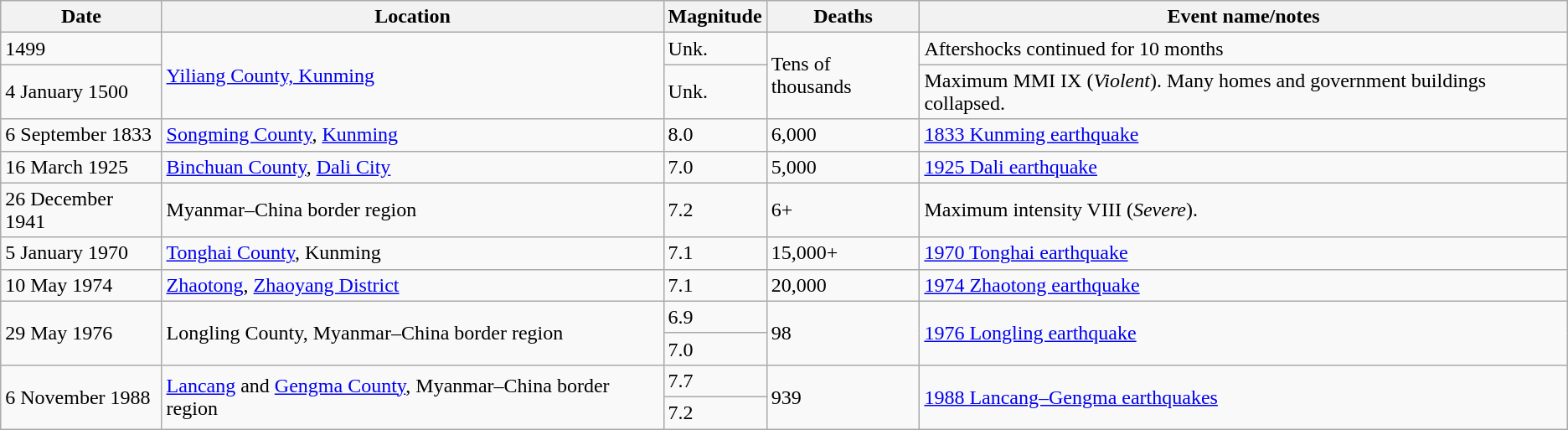<table class="wikitable">
<tr>
<th>Date</th>
<th>Location</th>
<th>Magnitude</th>
<th>Deaths</th>
<th>Event name/notes</th>
</tr>
<tr>
<td>1499</td>
<td rowspan="2"><a href='#'>Yiliang County, Kunming</a></td>
<td>Unk.</td>
<td rowspan="2">Tens of thousands</td>
<td>Aftershocks continued for 10 months</td>
</tr>
<tr>
<td>4 January 1500</td>
<td>Unk.</td>
<td>Maximum MMI IX (<em>Violent</em>). Many homes and government buildings collapsed.</td>
</tr>
<tr>
<td>6 September 1833</td>
<td><a href='#'>Songming County</a>, <a href='#'>Kunming</a></td>
<td>8.0 </td>
<td>6,000</td>
<td><a href='#'>1833 Kunming earthquake</a></td>
</tr>
<tr>
<td>16 March 1925</td>
<td><a href='#'>Binchuan County</a>, <a href='#'>Dali City</a></td>
<td>7.0 </td>
<td>5,000</td>
<td><a href='#'>1925 Dali earthquake</a></td>
</tr>
<tr>
<td>26 December 1941</td>
<td>Myanmar–China border region</td>
<td>7.2 </td>
<td>6+</td>
<td>Maximum intensity VIII (<em>Severe</em>).</td>
</tr>
<tr>
<td>5 January 1970</td>
<td><a href='#'>Tonghai County</a>, Kunming</td>
<td>7.1 </td>
<td>15,000+</td>
<td><a href='#'>1970 Tonghai earthquake</a></td>
</tr>
<tr>
<td>10 May 1974</td>
<td><a href='#'>Zhaotong</a>, <a href='#'>Zhaoyang District</a></td>
<td>7.1 </td>
<td>20,000</td>
<td><a href='#'>1974 Zhaotong earthquake</a></td>
</tr>
<tr>
<td rowspan="2">29 May 1976</td>
<td rowspan="2">Longling County, Myanmar–China border region</td>
<td>6.9 </td>
<td rowspan="2">98</td>
<td rowspan="2"><a href='#'>1976 Longling earthquake</a></td>
</tr>
<tr>
<td>7.0 </td>
</tr>
<tr>
<td rowspan="2">6 November 1988</td>
<td rowspan="2"><a href='#'>Lancang</a> and <a href='#'>Gengma County</a>, Myanmar–China border region</td>
<td>7.7 </td>
<td rowspan="2">939</td>
<td rowspan="2"><a href='#'>1988 Lancang–Gengma earthquakes</a></td>
</tr>
<tr>
<td>7.2 </td>
</tr>
</table>
